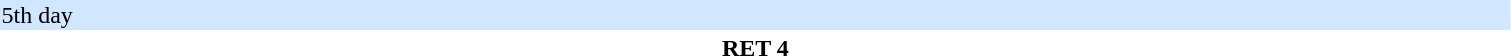<table width=80%>
<tr>
<th width=30%></th>
<th width=12%></th>
<th width=30%></th>
</tr>
<tr bgcolor=#D0E7FF>
<td colspan="3">5th day</td>
</tr>
<tr>
<td align=right></td>
<td align=center><strong>RET 4</strong></td>
<td><strong></strong></td>
</tr>
<tr>
</tr>
</table>
